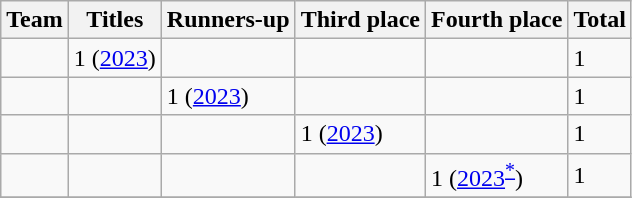<table class="wikitable sortable">
<tr>
<th>Team</th>
<th>Titles</th>
<th>Runners-up</th>
<th>Third place</th>
<th>Fourth place</th>
<th>Total</th>
</tr>
<tr>
<td></td>
<td>1 (<a href='#'>2023</a>)</td>
<td></td>
<td></td>
<td></td>
<td>1</td>
</tr>
<tr>
<td></td>
<td></td>
<td>1 (<a href='#'>2023</a>)</td>
<td></td>
<td></td>
<td>1</td>
</tr>
<tr>
<td></td>
<td></td>
<td></td>
<td>1 (<a href='#'>2023</a>)</td>
<td></td>
<td>1</td>
</tr>
<tr>
<td></td>
<td></td>
<td></td>
<td></td>
<td>1 (<a href='#'>2023</a><sup><a href='#'>*</a></sup>)</td>
<td>1</td>
</tr>
<tr>
</tr>
</table>
